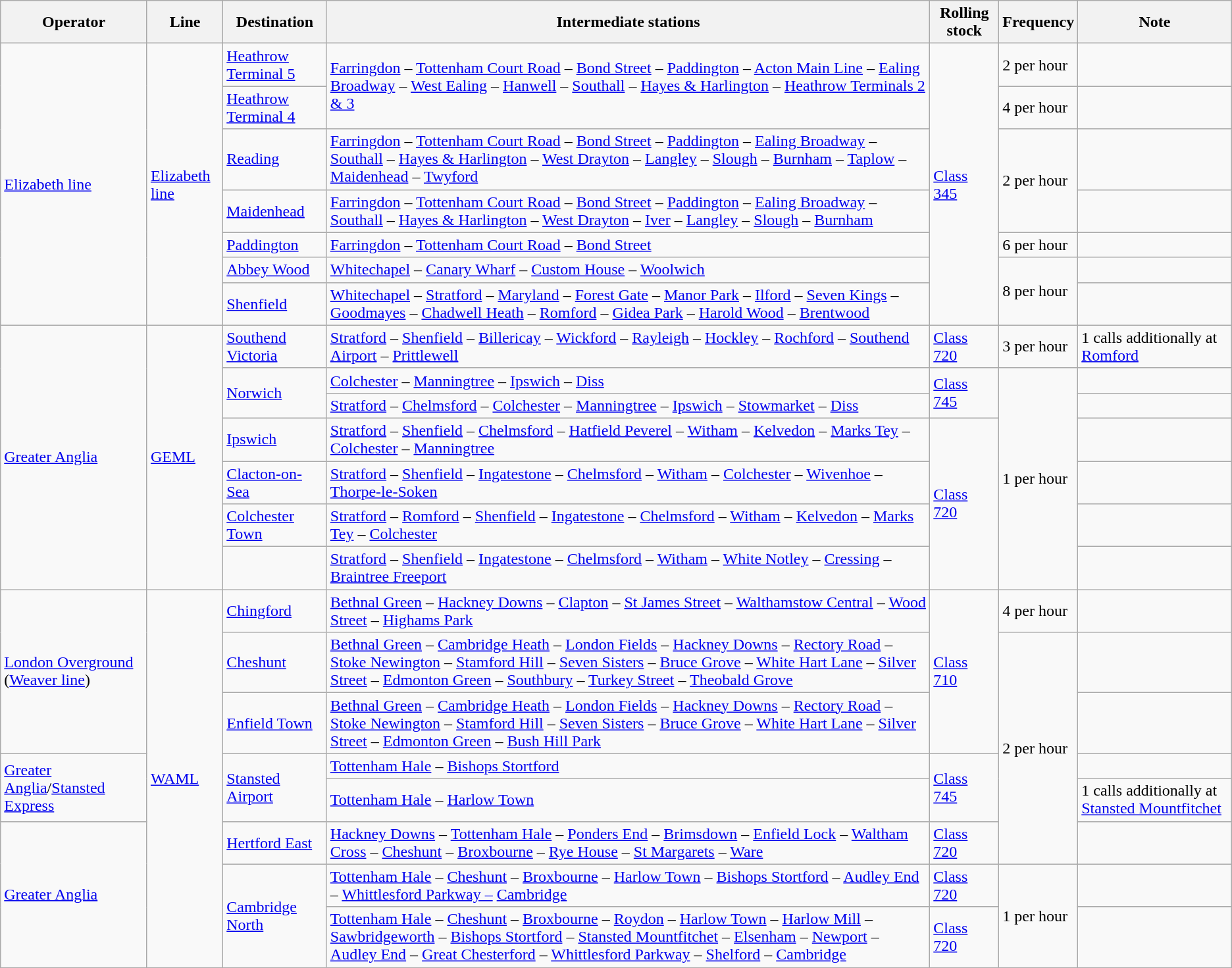<table class="wikitable sortable vatop">
<tr>
<th>Operator</th>
<th>Line</th>
<th>Destination</th>
<th>Intermediate stations</th>
<th>Rolling stock</th>
<th>Frequency</th>
<th>Note</th>
</tr>
<tr>
<td rowspan="7"><a href='#'>Elizabeth line</a></td>
<td rowspan="7"><a href='#'>Elizabeth line</a></td>
<td><a href='#'>Heathrow Terminal 5</a></td>
<td rowspan="2"><a href='#'>Farringdon</a> – <a href='#'>Tottenham Court Road</a> – <a href='#'>Bond Street</a> – <a href='#'>Paddington</a> – <a href='#'>Acton Main Line</a> – <a href='#'>Ealing Broadway</a> – <a href='#'>West Ealing</a> – <a href='#'>Hanwell</a> – <a href='#'>Southall</a> – <a href='#'>Hayes & Harlington</a> – <a href='#'>Heathrow Terminals 2 & 3</a></td>
<td rowspan="7"><a href='#'>Class 345</a></td>
<td rowspan="1">2 per hour</td>
<td></td>
</tr>
<tr>
<td><a href='#'>Heathrow Terminal 4</a></td>
<td rowspan="1">4 per hour</td>
<td></td>
</tr>
<tr>
<td><a href='#'>Reading</a></td>
<td><a href='#'>Farringdon</a> – <a href='#'>Tottenham Court Road</a> – <a href='#'>Bond Street</a> – <a href='#'>Paddington</a> – <a href='#'>Ealing Broadway</a> – <a href='#'>Southall</a> – <a href='#'>Hayes & Harlington</a> – <a href='#'>West Drayton</a> – <a href='#'>Langley</a> – <a href='#'>Slough</a> – <a href='#'>Burnham</a> – <a href='#'>Taplow</a> – <a href='#'>Maidenhead</a> – <a href='#'>Twyford</a></td>
<td rowspan="2">2 per hour</td>
<td></td>
</tr>
<tr>
<td><a href='#'>Maidenhead</a></td>
<td><a href='#'>Farringdon</a> – <a href='#'>Tottenham Court Road</a> – <a href='#'>Bond Street</a> – <a href='#'>Paddington</a> – <a href='#'>Ealing Broadway</a> – <a href='#'>Southall</a> – <a href='#'>Hayes & Harlington</a> – <a href='#'>West Drayton</a> – <a href='#'>Iver</a> – <a href='#'>Langley</a> – <a href='#'>Slough</a> – <a href='#'>Burnham</a></td>
<td></td>
</tr>
<tr>
<td><a href='#'>Paddington</a></td>
<td><a href='#'>Farringdon</a> – <a href='#'>Tottenham Court Road</a> – <a href='#'>Bond Street</a></td>
<td rowspan="1">6 per hour</td>
<td></td>
</tr>
<tr>
<td><a href='#'>Abbey Wood</a></td>
<td><a href='#'>Whitechapel</a> – <a href='#'>Canary Wharf</a> – <a href='#'>Custom House</a> – <a href='#'>Woolwich</a></td>
<td rowspan="2">8 per hour</td>
<td></td>
</tr>
<tr>
<td><a href='#'>Shenfield</a></td>
<td><a href='#'>Whitechapel</a> – <a href='#'>Stratford</a> – <a href='#'>Maryland</a> – <a href='#'>Forest Gate</a> – <a href='#'>Manor Park</a> – <a href='#'>Ilford</a> – <a href='#'>Seven Kings</a> – <a href='#'>Goodmayes</a> – <a href='#'>Chadwell Heath</a> – <a href='#'>Romford</a> – <a href='#'>Gidea Park</a> – <a href='#'>Harold Wood</a> – <a href='#'>Brentwood</a></td>
<td></td>
</tr>
<tr>
<td rowspan="7"><a href='#'>Greater Anglia</a></td>
<td rowspan="7"><a href='#'>GEML</a></td>
<td><a href='#'>Southend Victoria</a></td>
<td><a href='#'>Stratford</a> – <a href='#'>Shenfield</a> – <a href='#'>Billericay</a> – <a href='#'>Wickford</a> – <a href='#'>Rayleigh</a> – <a href='#'>Hockley</a> – <a href='#'>Rochford</a> – <a href='#'>Southend Airport</a> – <a href='#'>Prittlewell</a></td>
<td><a href='#'>Class 720</a></td>
<td>3 per hour</td>
<td>1 calls additionally at <a href='#'>Romford</a></td>
</tr>
<tr>
<td rowspan="2"><a href='#'>Norwich</a></td>
<td><a href='#'>Colchester</a> – <a href='#'>Manningtree</a> – <a href='#'>Ipswich</a> – <a href='#'>Diss</a></td>
<td rowspan="2"><a href='#'>Class 745</a></td>
<td rowspan="6">1 per hour</td>
<td></td>
</tr>
<tr>
<td><a href='#'>Stratford</a> – <a href='#'>Chelmsford</a> – <a href='#'>Colchester</a> – <a href='#'>Manningtree</a> – <a href='#'>Ipswich</a> – <a href='#'>Stowmarket</a> – <a href='#'>Diss</a></td>
<td></td>
</tr>
<tr>
<td><a href='#'>Ipswich</a></td>
<td><a href='#'>Stratford</a> – <a href='#'>Shenfield</a> – <a href='#'>Chelmsford</a> – <a href='#'>Hatfield Peverel</a> – <a href='#'>Witham</a> – <a href='#'>Kelvedon</a> – <a href='#'>Marks Tey</a> – <a href='#'>Colchester</a> – <a href='#'>Manningtree</a></td>
<td rowspan="4"><a href='#'>Class 720</a></td>
<td></td>
</tr>
<tr>
<td><a href='#'>Clacton-on-Sea</a></td>
<td><a href='#'>Stratford</a> – <a href='#'>Shenfield</a> – <a href='#'>Ingatestone</a> – <a href='#'>Chelmsford</a> – <a href='#'>Witham</a> – <a href='#'>Colchester</a> – <a href='#'>Wivenhoe</a> – <a href='#'>Thorpe-le-Soken</a></td>
<td></td>
</tr>
<tr>
<td><a href='#'>Colchester Town</a></td>
<td><a href='#'>Stratford</a> – <a href='#'>Romford</a> – <a href='#'>Shenfield</a> – <a href='#'>Ingatestone</a> – <a href='#'>Chelmsford</a> – <a href='#'>Witham</a> – <a href='#'>Kelvedon</a> – <a href='#'>Marks Tey</a> – <a href='#'>Colchester</a></td>
<td></td>
</tr>
<tr>
<td></td>
<td><a href='#'>Stratford</a> – <a href='#'>Shenfield</a> – <a href='#'>Ingatestone</a> – <a href='#'>Chelmsford</a> – <a href='#'>Witham</a> – <a href='#'>White Notley</a> – <a href='#'>Cressing</a> – <a href='#'>Braintree Freeport</a></td>
<td></td>
</tr>
<tr>
<td rowspan="3"><a href='#'>London Overground</a> (<a href='#'>Weaver line</a>)</td>
<td rowspan="8"><a href='#'>WAML</a></td>
<td><a href='#'>Chingford</a></td>
<td><a href='#'>Bethnal Green</a> – <a href='#'>Hackney Downs</a> – <a href='#'>Clapton</a> – <a href='#'>St James Street</a> – <a href='#'>Walthamstow Central</a> – <a href='#'>Wood Street</a> – <a href='#'>Highams Park</a></td>
<td rowspan="3"><a href='#'>Class 710</a></td>
<td>4 per hour</td>
<td></td>
</tr>
<tr>
<td><a href='#'>Cheshunt</a></td>
<td><a href='#'>Bethnal Green</a> – <a href='#'>Cambridge Heath</a> – <a href='#'>London Fields</a> – <a href='#'>Hackney Downs</a> – <a href='#'>Rectory Road</a> – <a href='#'>Stoke Newington</a> – <a href='#'>Stamford Hill</a> – <a href='#'>Seven Sisters</a> – <a href='#'>Bruce Grove</a> – <a href='#'>White Hart Lane</a> – <a href='#'>Silver Street</a> – <a href='#'>Edmonton Green</a> – <a href='#'>Southbury</a> – <a href='#'>Turkey Street</a> – <a href='#'>Theobald Grove</a></td>
<td rowspan="5">2 per hour</td>
<td></td>
</tr>
<tr>
<td><a href='#'>Enfield Town</a></td>
<td><a href='#'>Bethnal Green</a> – <a href='#'>Cambridge Heath</a> – <a href='#'>London Fields</a> – <a href='#'>Hackney Downs</a> – <a href='#'>Rectory Road</a> – <a href='#'>Stoke Newington</a> – <a href='#'>Stamford Hill</a> – <a href='#'>Seven Sisters</a> – <a href='#'>Bruce Grove</a> – <a href='#'>White Hart Lane</a> – <a href='#'>Silver Street</a> – <a href='#'>Edmonton Green</a> – <a href='#'>Bush Hill Park</a></td>
<td></td>
</tr>
<tr>
<td rowspan="2"><a href='#'>Greater Anglia</a>/<a href='#'>Stansted Express</a></td>
<td rowspan="2"><a href='#'>Stansted Airport</a></td>
<td><a href='#'>Tottenham Hale</a> – <a href='#'>Bishops Stortford</a></td>
<td rowspan="2"><a href='#'>Class 745</a></td>
<td></td>
</tr>
<tr>
<td><a href='#'>Tottenham Hale</a> – <a href='#'>Harlow Town</a></td>
<td>1 calls additionally at <a href='#'>Stansted Mountfitchet</a></td>
</tr>
<tr>
<td rowspan="3"><a href='#'>Greater Anglia</a></td>
<td><a href='#'>Hertford East</a></td>
<td><a href='#'>Hackney Downs</a> – <a href='#'>Tottenham Hale</a> – <a href='#'>Ponders End</a> – <a href='#'>Brimsdown</a> – <a href='#'>Enfield Lock</a> – <a href='#'>Waltham Cross</a> – <a href='#'>Cheshunt</a> – <a href='#'>Broxbourne</a> – <a href='#'>Rye House</a> – <a href='#'>St Margarets</a> – <a href='#'>Ware</a></td>
<td><a href='#'>Class 720</a></td>
<td></td>
</tr>
<tr>
<td rowspan="2"><a href='#'>Cambridge North</a></td>
<td><a href='#'>Tottenham Hale</a> – <a href='#'>Cheshunt</a> – <a href='#'>Broxbourne</a> – <a href='#'>Harlow Town</a> – <a href='#'>Bishops Stortford</a> – <a href='#'>Audley End</a> – <a href='#'>Whittlesford Parkway –</a> <a href='#'>Cambridge</a></td>
<td><a href='#'>Class 720</a></td>
<td rowspan="2">1 per hour</td>
<td></td>
</tr>
<tr>
<td><a href='#'>Tottenham Hale</a> – <a href='#'>Cheshunt</a> – <a href='#'>Broxbourne</a> – <a href='#'>Roydon</a> – <a href='#'>Harlow Town</a> – <a href='#'>Harlow Mill</a> – <a href='#'>Sawbridgeworth</a> – <a href='#'>Bishops Stortford</a> – <a href='#'>Stansted Mountfitchet</a> – <a href='#'>Elsenham</a> – <a href='#'>Newport</a> – <a href='#'>Audley End</a> – <a href='#'>Great Chesterford</a> – <a href='#'>Whittlesford Parkway</a> – <a href='#'>Shelford</a> – <a href='#'>Cambridge</a></td>
<td><a href='#'>Class 720</a></td>
<td></td>
</tr>
</table>
